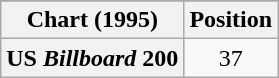<table class="wikitable sortable plainrowheaders" style="text-align:center;">
<tr>
</tr>
<tr>
<th>Chart (1995)</th>
<th>Position</th>
</tr>
<tr>
<th scope="row">US <em>Billboard</em> 200</th>
<td>37</td>
</tr>
</table>
